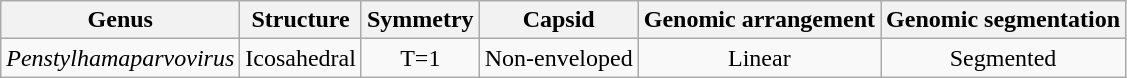<table class="wikitable sortable" style="text-align:center">
<tr>
<th>Genus</th>
<th>Structure</th>
<th>Symmetry</th>
<th>Capsid</th>
<th>Genomic arrangement</th>
<th>Genomic segmentation</th>
</tr>
<tr>
<td><em>Penstylhamaparvovirus</em></td>
<td>Icosahedral</td>
<td>T=1</td>
<td>Non-enveloped</td>
<td>Linear</td>
<td>Segmented</td>
</tr>
</table>
